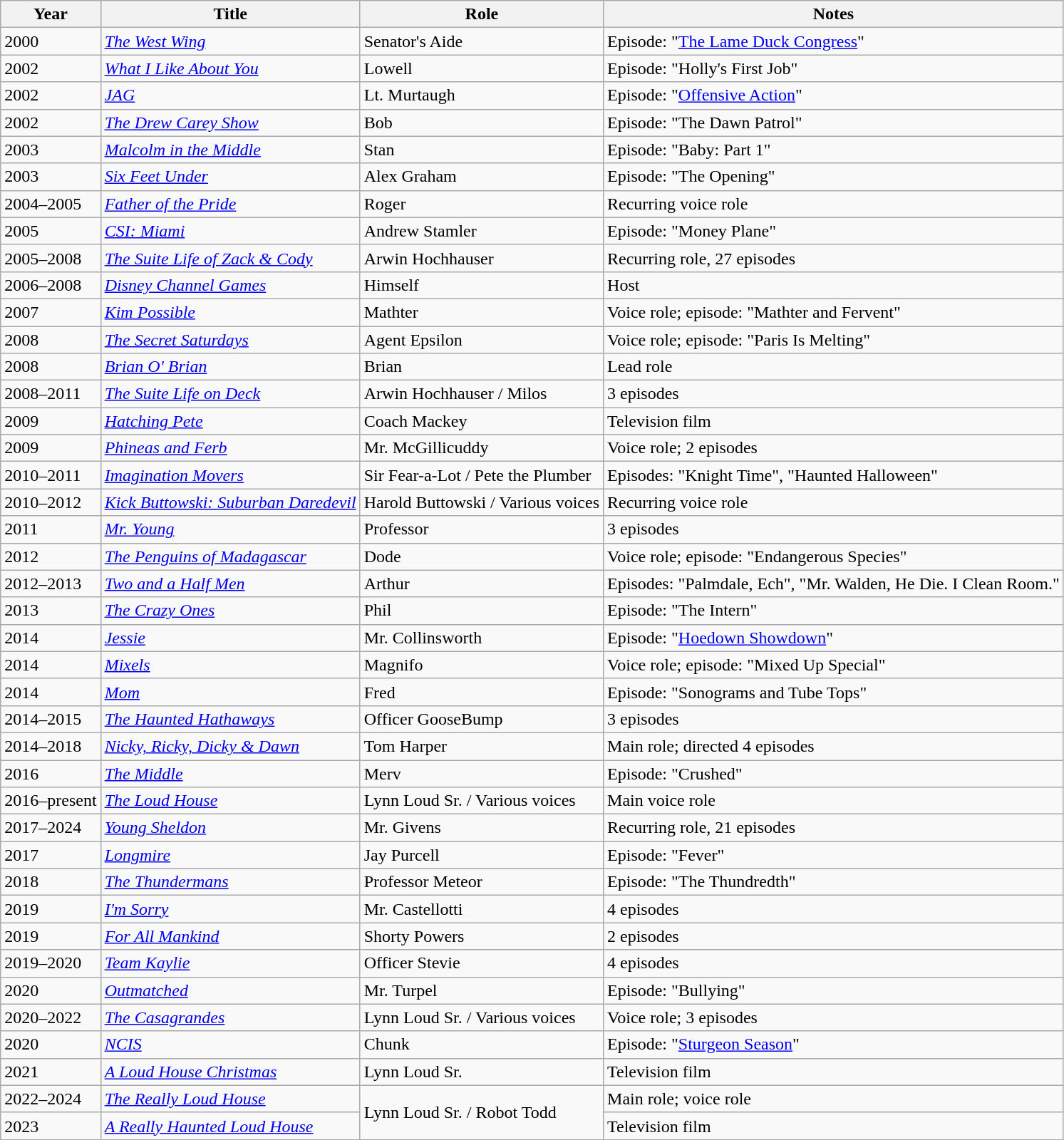<table class="wikitable">
<tr>
<th>Year</th>
<th>Title</th>
<th>Role</th>
<th>Notes</th>
</tr>
<tr>
<td>2000</td>
<td><em><a href='#'>The West Wing</a></em></td>
<td>Senator's Aide</td>
<td>Episode: "<a href='#'>The Lame Duck Congress</a>"</td>
</tr>
<tr>
<td>2002</td>
<td><em><a href='#'>What I Like About You</a></em></td>
<td>Lowell</td>
<td>Episode: "Holly's First Job"</td>
</tr>
<tr>
<td>2002</td>
<td><em><a href='#'>JAG</a></em></td>
<td>Lt. Murtaugh</td>
<td>Episode: "<a href='#'>Offensive Action</a>"</td>
</tr>
<tr>
<td>2002</td>
<td><em><a href='#'>The Drew Carey Show</a></em></td>
<td>Bob</td>
<td>Episode: "The Dawn Patrol"</td>
</tr>
<tr>
<td>2003</td>
<td><em><a href='#'>Malcolm in the Middle</a></em></td>
<td>Stan</td>
<td>Episode: "Baby: Part 1"</td>
</tr>
<tr>
<td>2003</td>
<td><em><a href='#'>Six Feet Under</a></em></td>
<td>Alex Graham</td>
<td>Episode: "The Opening"</td>
</tr>
<tr>
<td>2004–2005</td>
<td><em><a href='#'>Father of the Pride</a></em></td>
<td>Roger</td>
<td>Recurring voice role</td>
</tr>
<tr>
<td>2005</td>
<td><em><a href='#'>CSI: Miami</a></em></td>
<td>Andrew Stamler</td>
<td>Episode: "Money Plane"</td>
</tr>
<tr>
<td>2005–2008</td>
<td><em><a href='#'>The Suite Life of Zack & Cody</a></em></td>
<td>Arwin Hochhauser</td>
<td>Recurring role, 27 episodes</td>
</tr>
<tr>
<td>2006–2008</td>
<td><em><a href='#'>Disney Channel Games</a></em></td>
<td>Himself</td>
<td>Host</td>
</tr>
<tr>
<td>2007</td>
<td><em><a href='#'>Kim Possible</a></em></td>
<td>Mathter</td>
<td>Voice role; episode: "Mathter and Fervent"</td>
</tr>
<tr>
<td>2008</td>
<td><em><a href='#'>The Secret Saturdays</a></em></td>
<td>Agent Epsilon</td>
<td>Voice role; episode: "Paris Is Melting"</td>
</tr>
<tr>
<td>2008</td>
<td><em><a href='#'>Brian O' Brian</a></em></td>
<td>Brian</td>
<td>Lead role</td>
</tr>
<tr>
<td>2008–2011</td>
<td><em><a href='#'>The Suite Life on Deck</a></em></td>
<td>Arwin Hochhauser / Milos</td>
<td>3 episodes</td>
</tr>
<tr>
<td>2009</td>
<td><em><a href='#'>Hatching Pete</a></em></td>
<td>Coach Mackey</td>
<td>Television film</td>
</tr>
<tr>
<td>2009</td>
<td><em><a href='#'>Phineas and Ferb</a></em></td>
<td>Mr. McGillicuddy</td>
<td>Voice role; 2 episodes</td>
</tr>
<tr>
<td>2010–2011</td>
<td><em><a href='#'>Imagination Movers</a></em></td>
<td>Sir Fear-a-Lot / Pete the Plumber</td>
<td>Episodes: "Knight Time", "Haunted Halloween"</td>
</tr>
<tr>
<td>2010–2012</td>
<td><em><a href='#'>Kick Buttowski: Suburban Daredevil</a></em></td>
<td>Harold Buttowski / Various voices</td>
<td>Recurring voice role</td>
</tr>
<tr>
<td>2011</td>
<td><em><a href='#'>Mr. Young</a></em></td>
<td>Professor</td>
<td>3 episodes</td>
</tr>
<tr>
<td>2012</td>
<td><em><a href='#'>The Penguins of Madagascar</a></em></td>
<td>Dode</td>
<td>Voice role; episode: "Endangerous Species"</td>
</tr>
<tr>
<td>2012–2013</td>
<td><em><a href='#'>Two and a Half Men</a></em></td>
<td>Arthur</td>
<td>Episodes: "Palmdale, Ech", "Mr. Walden, He Die. I Clean Room."</td>
</tr>
<tr>
<td>2013</td>
<td><em><a href='#'>The Crazy Ones</a></em></td>
<td>Phil</td>
<td>Episode: "The Intern"</td>
</tr>
<tr>
<td>2014</td>
<td><em><a href='#'>Jessie</a></em></td>
<td>Mr. Collinsworth</td>
<td>Episode: "<a href='#'>Hoedown Showdown</a>"</td>
</tr>
<tr>
<td>2014</td>
<td><em><a href='#'>Mixels</a></em></td>
<td>Magnifo</td>
<td>Voice role; episode: "Mixed Up Special"</td>
</tr>
<tr>
<td>2014</td>
<td><em><a href='#'>Mom</a></em></td>
<td>Fred</td>
<td>Episode: "Sonograms and Tube Tops"</td>
</tr>
<tr>
<td>2014–2015</td>
<td><em><a href='#'>The Haunted Hathaways</a></em></td>
<td>Officer GooseBump</td>
<td>3 episodes</td>
</tr>
<tr>
<td>2014–2018</td>
<td><em><a href='#'>Nicky, Ricky, Dicky & Dawn</a></em></td>
<td>Tom Harper</td>
<td>Main role; directed 4 episodes</td>
</tr>
<tr>
<td>2016</td>
<td><em><a href='#'>The Middle</a></em></td>
<td>Merv</td>
<td>Episode: "Crushed"</td>
</tr>
<tr>
<td>2016–present</td>
<td><em><a href='#'>The Loud House</a></em></td>
<td>Lynn Loud Sr. / Various voices</td>
<td>Main voice role</td>
</tr>
<tr>
<td>2017–2024</td>
<td><em><a href='#'>Young Sheldon</a></em></td>
<td>Mr. Givens</td>
<td>Recurring role, 21 episodes</td>
</tr>
<tr>
<td>2017</td>
<td><em><a href='#'>Longmire</a></em></td>
<td>Jay Purcell</td>
<td>Episode: "Fever"</td>
</tr>
<tr>
<td>2018</td>
<td><em><a href='#'>The Thundermans</a></em></td>
<td>Professor Meteor</td>
<td>Episode: "The Thundredth"</td>
</tr>
<tr>
<td>2019</td>
<td><em><a href='#'>I'm Sorry</a></em></td>
<td>Mr. Castellotti</td>
<td>4 episodes</td>
</tr>
<tr>
<td>2019</td>
<td><em><a href='#'>For All Mankind</a></em></td>
<td>Shorty Powers</td>
<td>2 episodes</td>
</tr>
<tr>
<td>2019–2020</td>
<td><em><a href='#'>Team Kaylie</a></em></td>
<td>Officer Stevie</td>
<td>4 episodes</td>
</tr>
<tr>
<td>2020</td>
<td><em><a href='#'>Outmatched</a></em></td>
<td>Mr. Turpel</td>
<td>Episode: "Bullying"</td>
</tr>
<tr>
<td>2020–2022</td>
<td><em><a href='#'>The Casagrandes</a></em></td>
<td>Lynn Loud Sr. / Various voices</td>
<td>Voice role; 3 episodes</td>
</tr>
<tr>
<td>2020</td>
<td><em><a href='#'>NCIS</a></em></td>
<td>Chunk</td>
<td>Episode: "<a href='#'>Sturgeon Season</a>"</td>
</tr>
<tr>
<td>2021</td>
<td><em><a href='#'>A Loud House Christmas</a></em></td>
<td>Lynn Loud Sr.</td>
<td>Television film</td>
</tr>
<tr>
<td>2022–2024</td>
<td><em><a href='#'>The Really Loud House</a></em></td>
<td rowspan=2>Lynn Loud Sr. / Robot Todd</td>
<td>Main role; voice role</td>
</tr>
<tr>
<td>2023</td>
<td><em><a href='#'>A Really Haunted Loud House</a></em></td>
<td>Television film</td>
</tr>
</table>
